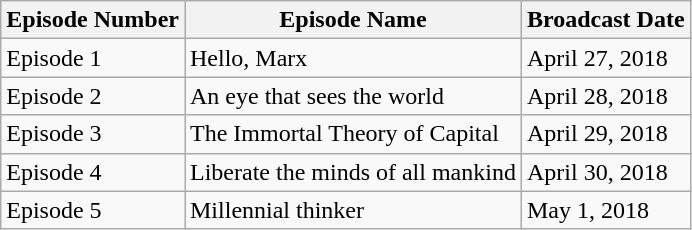<table class="wikitable">
<tr>
<th>Episode Number</th>
<th>Episode Name</th>
<th>Broadcast Date</th>
</tr>
<tr>
<td>Episode 1</td>
<td>Hello, Marx</td>
<td>April 27, 2018</td>
</tr>
<tr>
<td>Episode 2</td>
<td>An eye that sees the world</td>
<td>April 28, 2018</td>
</tr>
<tr>
<td>Episode 3</td>
<td>The Immortal Theory of Capital</td>
<td>April 29, 2018</td>
</tr>
<tr>
<td>Episode 4</td>
<td>Liberate the minds of all mankind</td>
<td>April 30, 2018</td>
</tr>
<tr>
<td>Episode 5</td>
<td>Millennial thinker</td>
<td>May 1, 2018</td>
</tr>
</table>
